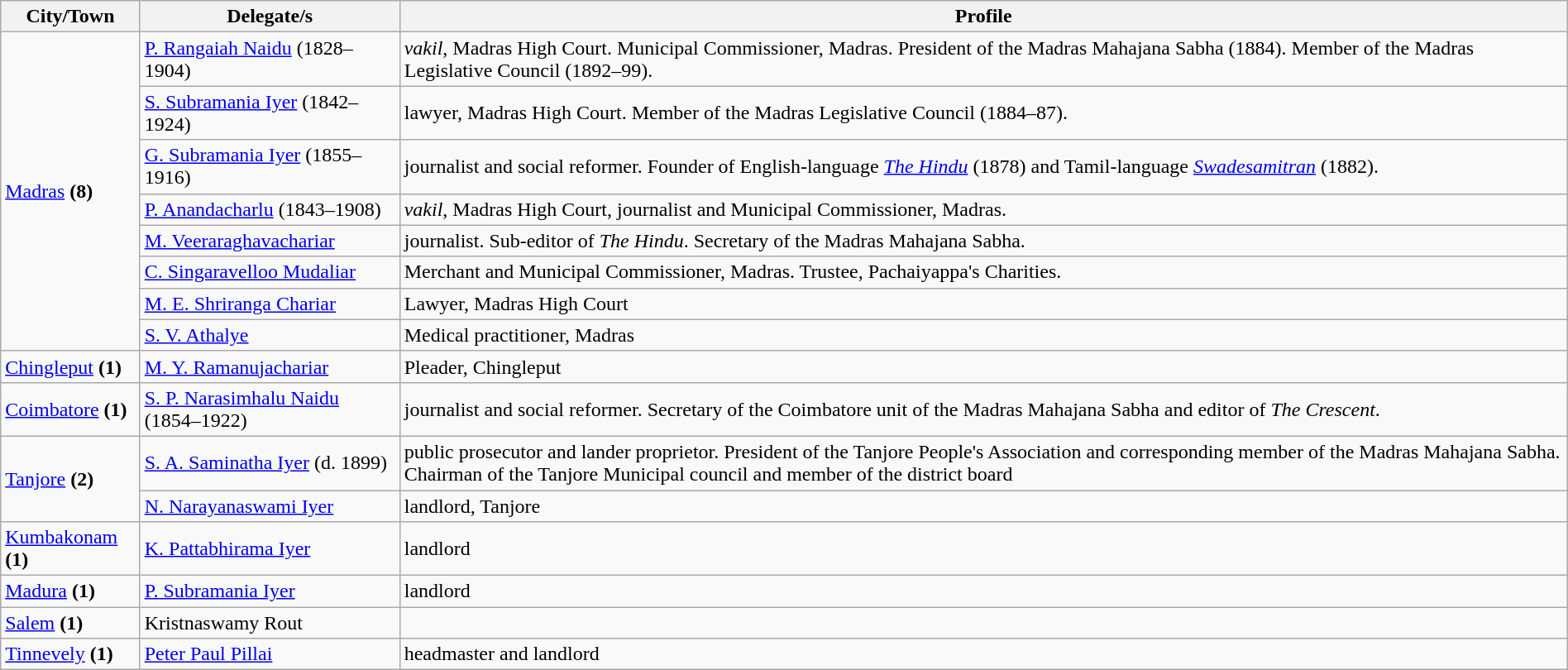<table class="wikitable" style="margin:1em auto;">
<tr>
<th>City/Town</th>
<th>Delegate/s</th>
<th>Profile</th>
</tr>
<tr>
<td rowspan="8"><a href='#'>Madras</a> <strong>(8)</strong></td>
<td><a href='#'>P. Rangaiah Naidu</a> (1828–1904)</td>
<td><em>vakil</em>, Madras High Court. Municipal Commissioner, Madras. President of the Madras Mahajana Sabha (1884). Member of the Madras Legislative Council (1892–99).</td>
</tr>
<tr>
<td><a href='#'>S. Subramania Iyer</a> (1842–1924)</td>
<td>lawyer, Madras High Court. Member of the Madras Legislative Council (1884–87).</td>
</tr>
<tr>
<td><a href='#'>G. Subramania Iyer</a> (1855–1916)</td>
<td>journalist and social reformer. Founder of English-language <em><a href='#'>The Hindu</a></em> (1878) and Tamil-language <em><a href='#'>Swadesamitran</a></em> (1882).</td>
</tr>
<tr>
<td><a href='#'>P. Anandacharlu</a> (1843–1908)</td>
<td><em>vakil</em>, Madras High Court, journalist and Municipal Commissioner, Madras.</td>
</tr>
<tr>
<td><a href='#'>M. Veeraraghavachariar</a></td>
<td>journalist. Sub-editor of <em>The Hindu</em>. Secretary of the Madras Mahajana Sabha.</td>
</tr>
<tr>
<td><a href='#'>C. Singaravelloo Mudaliar</a></td>
<td>Merchant and Municipal Commissioner, Madras. Trustee, Pachaiyappa's Charities.</td>
</tr>
<tr>
<td><a href='#'>M. E. Shriranga Chariar</a></td>
<td>Lawyer, Madras High Court</td>
</tr>
<tr>
<td><a href='#'>S. V. Athalye</a></td>
<td>Medical practitioner, Madras</td>
</tr>
<tr>
<td><a href='#'>Chingleput</a> <strong>(1)</strong></td>
<td><a href='#'>M. Y. Ramanujachariar</a></td>
<td>Pleader, Chingleput</td>
</tr>
<tr>
<td><a href='#'>Coimbatore</a> <strong>(1)</strong></td>
<td><a href='#'>S. P. Narasimhalu Naidu</a> (1854–1922)</td>
<td>journalist and social reformer. Secretary of the Coimbatore unit of the Madras Mahajana Sabha and editor of <em>The Crescent</em>.</td>
</tr>
<tr>
<td rowspan="2"><a href='#'>Tanjore</a> <strong>(2)</strong></td>
<td><a href='#'>S. A. Saminatha Iyer</a> (d. 1899)</td>
<td>public prosecutor and lander proprietor. President of the Tanjore People's Association and corresponding member of the Madras Mahajana Sabha. Chairman of the Tanjore Municipal council and member of the district board</td>
</tr>
<tr>
<td><a href='#'>N. Narayanaswami Iyer</a></td>
<td>landlord, Tanjore</td>
</tr>
<tr>
<td><a href='#'>Kumbakonam</a> <strong>(1)</strong></td>
<td><a href='#'>K. Pattabhirama Iyer</a></td>
<td>landlord</td>
</tr>
<tr>
<td><a href='#'>Madura</a> <strong>(1)</strong></td>
<td><a href='#'>P. Subramania Iyer</a></td>
<td>landlord</td>
</tr>
<tr>
<td><a href='#'>Salem</a> <strong>(1)</strong></td>
<td>Kristnaswamy Rout</td>
</tr>
<tr>
<td><a href='#'>Tinnevely</a> <strong>(1)</strong></td>
<td><a href='#'>Peter Paul Pillai</a></td>
<td>headmaster and landlord</td>
</tr>
</table>
